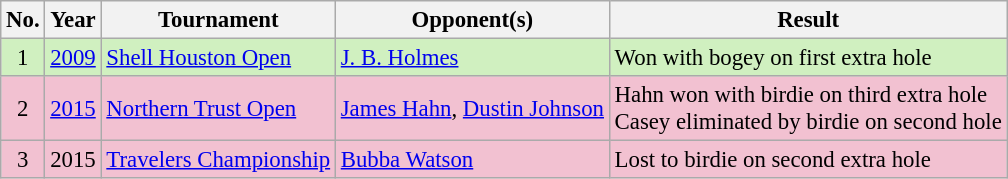<table class="wikitable" style="font-size:95%;">
<tr>
<th>No.</th>
<th>Year</th>
<th>Tournament</th>
<th>Opponent(s)</th>
<th>Result</th>
</tr>
<tr style="background:#D0F0C0;">
<td align=center>1</td>
<td><a href='#'>2009</a></td>
<td><a href='#'>Shell Houston Open</a></td>
<td> <a href='#'>J. B. Holmes</a></td>
<td>Won with bogey on first extra hole</td>
</tr>
<tr style="background:#F2C1D1;">
<td align=center>2</td>
<td><a href='#'>2015</a></td>
<td><a href='#'>Northern Trust Open</a></td>
<td> <a href='#'>James Hahn</a>,  <a href='#'>Dustin Johnson</a></td>
<td>Hahn won with birdie on third extra hole<br>Casey eliminated by birdie on second hole</td>
</tr>
<tr style="background:#F2C1D1;">
<td align=center>3</td>
<td>2015</td>
<td><a href='#'>Travelers Championship</a></td>
<td> <a href='#'>Bubba Watson</a></td>
<td>Lost to birdie on second extra hole</td>
</tr>
</table>
